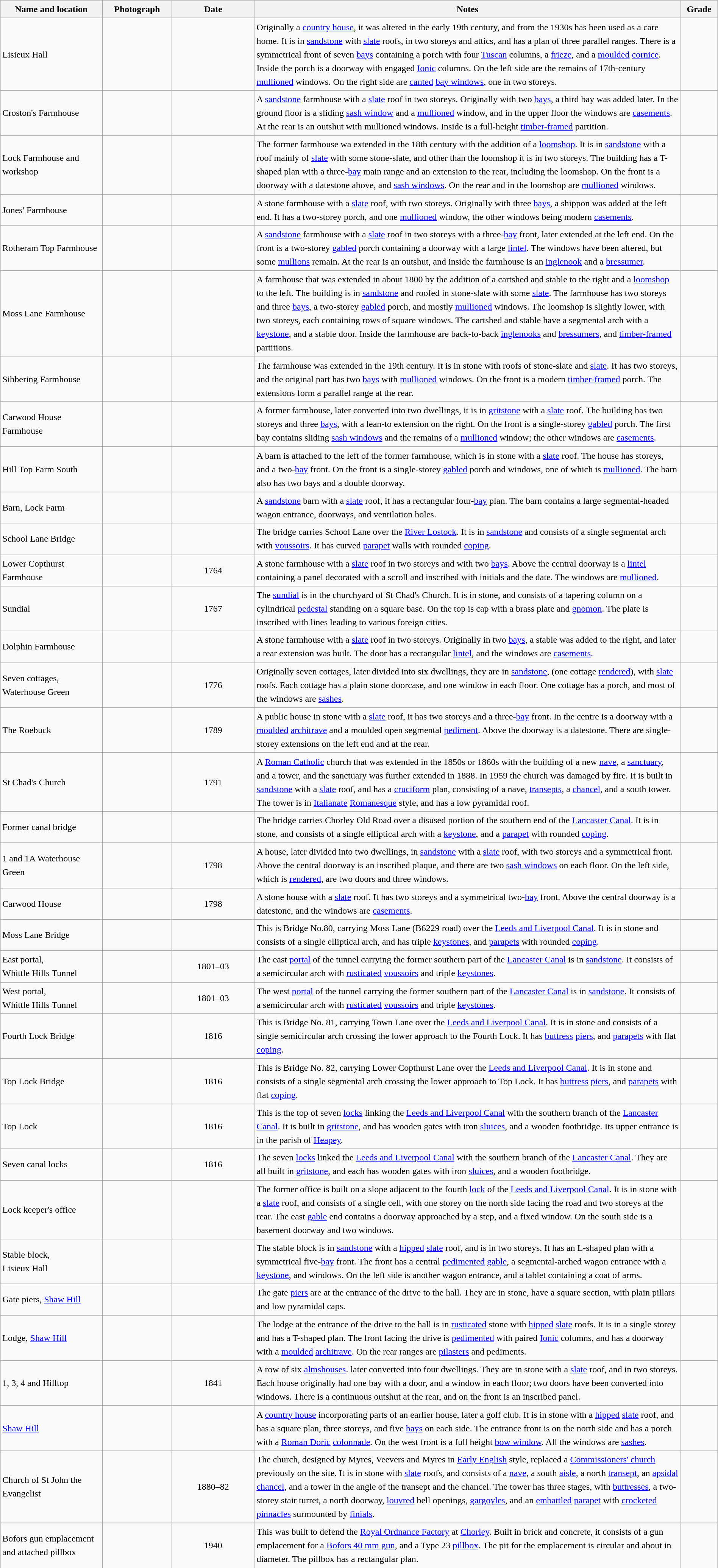<table class="wikitable sortable plainrowheaders" style="width:100%;border:0px;text-align:left;line-height:150%;">
<tr>
<th scope="col"  style="width:150px">Name and location</th>
<th scope="col"  style="width:100px" class="unsortable">Photograph</th>
<th scope="col"  style="width:120px">Date</th>
<th scope="col"  style="width:650px" class="unsortable">Notes</th>
<th scope="col"  style="width:50px">Grade</th>
</tr>
<tr>
<td>Lisieux Hall<br><small></small></td>
<td></td>
<td align="center"></td>
<td>Originally a <a href='#'>country house</a>, it was altered in the early 19th century, and from the 1930s has been used as a care home.  It is in <a href='#'>sandstone</a> with <a href='#'>slate</a> roofs, in two storeys and attics, and has a plan of three parallel ranges.  There is a symmetrical front of seven <a href='#'>bays</a> containing a porch with four <a href='#'>Tuscan</a> columns, a <a href='#'>frieze</a>, and a <a href='#'>moulded</a> <a href='#'>cornice</a>.  Inside the porch is a doorway with engaged <a href='#'>Ionic</a> columns.  On the left side are the remains of 17th-century <a href='#'>mullioned</a> windows.  On the right side are <a href='#'>canted</a> <a href='#'>bay windows</a>, one in two storeys.</td>
<td align="center" ></td>
</tr>
<tr>
<td>Croston's Farmhouse<br><small></small></td>
<td></td>
<td align="center"></td>
<td>A <a href='#'>sandstone</a> farmhouse with a <a href='#'>slate</a> roof in two storeys.  Originally with two <a href='#'>bays</a>, a third bay was added later.  In the ground floor is a sliding <a href='#'>sash window</a> and a <a href='#'>mullioned</a> window, and in the upper floor the windows are <a href='#'>casements</a>.  At the rear is an outshut with mullioned windows.   Inside is a full-height <a href='#'>timber-framed</a> partition.</td>
<td align="center" ></td>
</tr>
<tr>
<td>Lock Farmhouse and workshop<br><small></small></td>
<td></td>
<td align="center"></td>
<td>The former farmhouse wa extended in the 18th century with the addition of a <a href='#'>loomshop</a>.  It is in <a href='#'>sandstone</a> with a roof mainly of <a href='#'>slate</a> with some stone-slate, and other than the loomshop it is in two storeys.  The building has a T-shaped plan with a three-<a href='#'>bay</a> main range and an extension to the rear, including the loomshop.  On the front is a doorway with a datestone above, and <a href='#'>sash windows</a>.  On the rear and in the loomshop are <a href='#'>mullioned</a> windows.</td>
<td align="center" ></td>
</tr>
<tr>
<td>Jones' Farmhouse<br><small></small></td>
<td></td>
<td align="center"></td>
<td>A stone farmhouse with a <a href='#'>slate</a> roof, with two storeys.  Originally with three <a href='#'>bays</a>, a shippon was added at the left end.  It has a two-storey porch, and one <a href='#'>mullioned</a> window, the other windows being modern <a href='#'>casements</a>.</td>
<td align="center" ></td>
</tr>
<tr>
<td>Rotheram Top Farmhouse<br><small></small></td>
<td></td>
<td align="center"></td>
<td>A <a href='#'>sandstone</a> farmhouse with a <a href='#'>slate</a> roof in two storeys with a three-<a href='#'>bay</a> front, later extended at the left end.  On the front is a two-storey <a href='#'>gabled</a> porch containing a doorway with a large <a href='#'>lintel</a>.  The windows have been altered, but some <a href='#'>mullions</a> remain.  At the rear is an outshut, and inside the farmhouse is an <a href='#'>inglenook</a> and a <a href='#'>bressumer</a>.</td>
<td align="center" ></td>
</tr>
<tr>
<td>Moss Lane Farmhouse<br><small></small></td>
<td></td>
<td align="center"></td>
<td>A farmhouse that was extended in about 1800 by the addition of a cartshed and stable to the right and a <a href='#'>loomshop</a> to the left.  The building is in <a href='#'>sandstone</a> and roofed in stone-slate with some <a href='#'>slate</a>.  The farmhouse has two storeys and three <a href='#'>bays</a>, a two-storey <a href='#'>gabled</a> porch, and mostly <a href='#'>mullioned</a> windows.  The loomshop is slightly lower, with two storeys, each containing rows of square windows.  The cartshed and stable have a segmental arch with a <a href='#'>keystone</a>, and a stable door.  Inside the farmhouse are back-to-back <a href='#'>inglenooks</a> and <a href='#'>bressumers</a>, and <a href='#'>timber-framed</a> partitions.</td>
<td align="center" ></td>
</tr>
<tr>
<td>Sibbering Farmhouse<br><small></small></td>
<td></td>
<td align="center"></td>
<td>The farmhouse was extended in the 19th century.  It is in stone with roofs of stone-slate and <a href='#'>slate</a>.  It has two storeys, and the original part has two <a href='#'>bays</a> with <a href='#'>mullioned</a> windows.  On the front is a modern <a href='#'>timber-framed</a> porch.  The extensions form a parallel range at the rear.</td>
<td align="center" ></td>
</tr>
<tr>
<td>Carwood House Farmhouse<br><small></small></td>
<td></td>
<td align="center"></td>
<td>A former farmhouse, later converted into two dwellings, it is in <a href='#'>gritstone</a> with a <a href='#'>slate</a> roof.  The building has two storeys and three <a href='#'>bays</a>, with a lean-to extension on the right.  On the front is a single-storey <a href='#'>gabled</a> porch.  The first bay contains sliding <a href='#'>sash windows</a> and the remains of a <a href='#'>mullioned</a> window; the other windows are <a href='#'>casements</a>.</td>
<td align="center" ></td>
</tr>
<tr>
<td>Hill Top Farm South<br><small></small></td>
<td></td>
<td align="center"></td>
<td>A barn is attached to the left of the former farmhouse, which is in stone with a <a href='#'>slate</a> roof.  The house has  storeys, and a two-<a href='#'>bay</a> front.  On the front is a single-storey <a href='#'>gabled</a> porch and windows, one of which is <a href='#'>mullioned</a>.  The barn also has two bays and a double doorway.</td>
<td align="center" ></td>
</tr>
<tr>
<td>Barn, Lock Farm<br><small></small></td>
<td></td>
<td align="center"></td>
<td>A <a href='#'>sandstone</a> barn with a <a href='#'>slate</a> roof, it has a rectangular four-<a href='#'>bay</a> plan.  The barn contains a large segmental-headed wagon entrance, doorways, and ventilation holes.</td>
<td align="center" ></td>
</tr>
<tr>
<td>School Lane Bridge<br><small></small></td>
<td></td>
<td align="center"></td>
<td>The bridge carries School Lane over the <a href='#'>River Lostock</a>.  It is in <a href='#'>sandstone</a> and consists of a single segmental arch with <a href='#'>voussoirs</a>.  It has curved <a href='#'>parapet</a> walls with rounded <a href='#'>coping</a>.</td>
<td align="center" ></td>
</tr>
<tr>
<td>Lower Copthurst Farmhouse<br><small></small></td>
<td></td>
<td align="center">1764</td>
<td>A stone farmhouse with a <a href='#'>slate</a> roof in two storeys and with two <a href='#'>bays</a>.  Above the central doorway is a <a href='#'>lintel</a> containing a panel decorated with a scroll and inscribed with initials and the date.  The windows are <a href='#'>mullioned</a>.</td>
<td align="center" ></td>
</tr>
<tr>
<td>Sundial<br><small></small></td>
<td></td>
<td align="center">1767</td>
<td>The <a href='#'>sundial</a> is in the churchyard of St Chad's Church.  It is in stone, and consists of a tapering column on a cylindrical <a href='#'>pedestal</a> standing on a square base.  On the top is cap with a brass plate and <a href='#'>gnomon</a>.  The plate is inscribed with lines leading to various foreign cities.</td>
<td align="center" ></td>
</tr>
<tr>
<td>Dolphin Farmhouse<br><small></small></td>
<td></td>
<td align="center"></td>
<td>A stone farmhouse with a <a href='#'>slate</a> roof in two storeys.  Originally in two <a href='#'>bays</a>, a stable was added to the right, and later a rear extension was built.  The door has a rectangular <a href='#'>lintel</a>, and the windows are <a href='#'>casements</a>.</td>
<td align="center" ></td>
</tr>
<tr>
<td>Seven cottages, Waterhouse Green<br><small></small></td>
<td></td>
<td align="center">1776</td>
<td>Originally seven cottages, later divided into six dwellings, they are in <a href='#'>sandstone</a>, (one cottage <a href='#'>rendered</a>), with <a href='#'>slate</a> roofs.  Each cottage has a plain stone doorcase, and one window in each floor.  One cottage has a porch, and most of the windows are <a href='#'>sashes</a>.</td>
<td align="center" ></td>
</tr>
<tr>
<td>The Roebuck<br><small></small></td>
<td></td>
<td align="center">1789</td>
<td>A public house in stone with a <a href='#'>slate</a> roof, it has two storeys and a three-<a href='#'>bay</a> front.  In the centre is a doorway with a <a href='#'>moulded</a> <a href='#'>architrave</a> and a moulded open segmental <a href='#'>pediment</a>.  Above the doorway is a datestone.  There are single-storey extensions on the left end and at the rear.</td>
<td align="center" ></td>
</tr>
<tr>
<td>St Chad's Church<br><small></small></td>
<td></td>
<td align="center">1791</td>
<td>A <a href='#'>Roman Catholic</a> church that was extended in the 1850s or 1860s with the building of a new <a href='#'>nave</a>, a <a href='#'>sanctuary</a>, and a tower, and the sanctuary was further extended in 1888.  In 1959 the church was damaged by fire.  It is built in <a href='#'>sandstone</a> with a <a href='#'>slate</a> roof, and has a <a href='#'>cruciform</a> plan, consisting of a nave, <a href='#'>transepts</a>, a <a href='#'>chancel</a>, and a south tower.  The tower is in <a href='#'>Italianate</a> <a href='#'>Romanesque</a> style, and has a low pyramidal roof.</td>
<td align="center" ></td>
</tr>
<tr>
<td>Former canal bridge<br><small></small></td>
<td></td>
<td align="center"></td>
<td>The bridge carries Chorley Old Road over a disused portion of the southern end of the <a href='#'>Lancaster Canal</a>.  It is in stone, and consists of a single elliptical arch with a <a href='#'>keystone</a>, and a <a href='#'>parapet</a> with rounded <a href='#'>coping</a>.</td>
<td align="center" ></td>
</tr>
<tr>
<td>1 and 1A Waterhouse Green<br><small></small></td>
<td></td>
<td align="center">1798</td>
<td>A house, later divided into two dwellings, in <a href='#'>sandstone</a> with a <a href='#'>slate</a> roof, with two storeys and a symmetrical front.  Above the central doorway is an inscribed plaque, and there are two <a href='#'>sash windows</a> on each floor.  On the left side, which is <a href='#'>rendered</a>, are two doors and three windows.</td>
<td align="center" ></td>
</tr>
<tr>
<td>Carwood House<br><small></small></td>
<td></td>
<td align="center">1798</td>
<td>A stone house with a <a href='#'>slate</a> roof.  It has two storeys and a symmetrical two-<a href='#'>bay</a> front.  Above the central doorway is a datestone, and the windows are <a href='#'>casements</a>.</td>
<td align="center" ></td>
</tr>
<tr>
<td>Moss Lane Bridge<br><small></small></td>
<td></td>
<td align="center"></td>
<td>This is Bridge No.80, carrying Moss Lane (B6229 road) over the <a href='#'>Leeds and Liverpool Canal</a>.  It is in stone and consists of a single elliptical arch, and has triple <a href='#'>keystones</a>, and <a href='#'>parapets</a> with rounded <a href='#'>coping</a>.</td>
<td align="center" ></td>
</tr>
<tr>
<td>East portal,<br>Whittle Hills Tunnel<br><small></small></td>
<td></td>
<td align="center">1801–03</td>
<td>The east <a href='#'>portal</a> of the tunnel carrying the former southern part of the <a href='#'>Lancaster Canal</a> is in <a href='#'>sandstone</a>.  It consists of a semicircular arch with <a href='#'>rusticated</a> <a href='#'>voussoirs</a> and triple <a href='#'>keystones</a>.</td>
<td align="center" ></td>
</tr>
<tr>
<td>West portal,<br>Whittle Hills Tunnel<br><small></small></td>
<td></td>
<td align="center">1801–03</td>
<td>The west <a href='#'>portal</a> of the tunnel carrying the former southern part of the <a href='#'>Lancaster Canal</a> is in <a href='#'>sandstone</a>.  It consists of a semicircular arch with <a href='#'>rusticated</a> <a href='#'>voussoirs</a> and triple <a href='#'>keystones</a>.</td>
<td align="center" ></td>
</tr>
<tr>
<td>Fourth Lock Bridge<br><small></small></td>
<td></td>
<td align="center">1816</td>
<td>This is Bridge No. 81, carrying Town Lane over the <a href='#'>Leeds and Liverpool Canal</a>. It is in stone and consists of a single semicircular arch crossing the lower approach to the Fourth Lock.  It has <a href='#'>buttress</a> <a href='#'>piers</a>, and <a href='#'>parapets</a> with flat <a href='#'>coping</a>.</td>
<td align="center" ></td>
</tr>
<tr>
<td>Top Lock Bridge<br><small></small></td>
<td></td>
<td align="center">1816</td>
<td>This is Bridge No. 82, carrying Lower Copthurst Lane over the <a href='#'>Leeds and Liverpool Canal</a>.  It is in stone and consists of a single segmental arch crossing the lower approach to Top Lock.  It has <a href='#'>buttress</a> <a href='#'>piers</a>, and <a href='#'>parapets</a> with flat <a href='#'>coping</a>.</td>
<td align="center" ></td>
</tr>
<tr>
<td>Top Lock<br><small></small></td>
<td></td>
<td align="center">1816</td>
<td>This is the top of seven <a href='#'>locks</a> linking the <a href='#'>Leeds and Liverpool Canal</a> with the southern branch of the <a href='#'>Lancaster Canal</a>.  It is built in <a href='#'>gritstone</a>, and has wooden gates with iron <a href='#'>sluices</a>, and a wooden footbridge.  Its upper entrance is in the parish of <a href='#'>Heapey</a>.</td>
<td align="center" ></td>
</tr>
<tr>
<td>Seven canal locks<br><small></small></td>
<td></td>
<td align="center">1816</td>
<td>The seven <a href='#'>locks</a> linked the <a href='#'>Leeds and Liverpool Canal</a> with the southern branch of the <a href='#'>Lancaster Canal</a>.  They are all built in <a href='#'>gritstone</a>, and each has wooden gates with iron <a href='#'>sluices</a>, and a wooden footbridge.</td>
<td align="center" ></td>
</tr>
<tr>
<td>Lock keeper's office<br><small></small></td>
<td></td>
<td align="center"></td>
<td>The former office is built on a slope adjacent to the fourth <a href='#'>lock</a> of the <a href='#'>Leeds and Liverpool Canal</a>.  It is in stone with a <a href='#'>slate</a> roof, and consists of a single cell, with one storey on the north side facing the road and two storeys at the rear.  The east <a href='#'>gable</a> end contains a doorway approached by a step, and a fixed window.  On the south side is a basement doorway and two windows.</td>
<td align="center" ></td>
</tr>
<tr>
<td>Stable block,<br>Lisieux Hall<br><small></small></td>
<td></td>
<td align="center"></td>
<td>The stable block is in <a href='#'>sandstone</a> with a <a href='#'>hipped</a> <a href='#'>slate</a> roof, and is in two storeys.  It has an L-shaped plan with a symmetrical five-<a href='#'>bay</a> front.  The front has a central <a href='#'>pedimented</a> <a href='#'>gable</a>, a segmental-arched wagon entrance with a <a href='#'>keystone</a>, and windows.  On the left side is another wagon entrance, and a tablet containing a coat of arms.</td>
<td align="center" ></td>
</tr>
<tr>
<td>Gate piers, <a href='#'>Shaw Hill</a><br><small></small></td>
<td></td>
<td align="center"></td>
<td>The gate <a href='#'>piers</a> are at the entrance of the drive to the hall.  They are in stone, have a square section, with plain pillars and low pyramidal caps.</td>
<td align="center" ></td>
</tr>
<tr>
<td>Lodge, <a href='#'>Shaw Hill</a><br><small></small></td>
<td></td>
<td align="center"></td>
<td>The lodge at the entrance of the drive to the hall is in <a href='#'>rusticated</a> stone with <a href='#'>hipped</a> <a href='#'>slate</a> roofs.  It is in a single storey and has a T-shaped plan.  The front facing the drive is <a href='#'>pedimented</a> with paired <a href='#'>Ionic</a> columns, and has a doorway with a <a href='#'>moulded</a> <a href='#'>architrave</a>.  On the rear ranges are <a href='#'>pilasters</a> and pediments.</td>
<td align="center" ></td>
</tr>
<tr>
<td>1, 3, 4 and Hilltop<br><small></small></td>
<td></td>
<td align="center">1841</td>
<td>A row of six <a href='#'>almshouses</a>. later converted into four dwellings.  They are in stone with a <a href='#'>slate</a> roof, and in two storeys.  Each house originally had one bay with a door, and a window in each floor; two doors have been converted into windows.  There is a continuous outshut at the rear, and on the front is an inscribed panel.</td>
<td align="center" ></td>
</tr>
<tr>
<td><a href='#'>Shaw Hill</a><br><small></small></td>
<td></td>
<td align="center"></td>
<td>A <a href='#'>country house</a> incorporating parts of an earlier house, later a golf club.  It is in stone with a <a href='#'>hipped</a> <a href='#'>slate</a> roof, and has a square plan, three storeys, and five <a href='#'>bays</a> on each side.  The entrance front is on the north side and has a porch with a <a href='#'>Roman Doric</a> <a href='#'>colonnade</a>.  On the west front is a full height <a href='#'>bow window</a>.  All the windows are <a href='#'>sashes</a>.</td>
<td align="center" ></td>
</tr>
<tr>
<td>Church of St John the Evangelist<br><small></small></td>
<td></td>
<td align="center">1880–82</td>
<td>The church, designed by Myres, Veevers and Myres in <a href='#'>Early English</a> style, replaced a <a href='#'>Commissioners' church</a> previously on the site.  It is in stone with <a href='#'>slate</a> roofs, and consists of a <a href='#'>nave</a>, a south <a href='#'>aisle</a>, a north <a href='#'>transept</a>, an <a href='#'>apsidal</a> <a href='#'>chancel</a>, and a tower in the angle of the transept and the chancel.  The tower has three stages, with <a href='#'>buttresses</a>, a two-storey stair turret, a north doorway, <a href='#'>louvred</a> bell openings, <a href='#'>gargoyles</a>, and an <a href='#'>embattled</a> <a href='#'>parapet</a> with <a href='#'>crocketed</a> <a href='#'>pinnacles</a> surmounted by <a href='#'>finials</a>.</td>
<td align="center" ></td>
</tr>
<tr>
<td>Bofors gun emplacement and attached pillbox<br><small></small></td>
<td></td>
<td align="center">1940</td>
<td>This was built to defend the <a href='#'>Royal Ordnance Factory</a> at <a href='#'>Chorley</a>.  Built in brick and concrete, it consists of a gun emplacement for a <a href='#'>Bofors 40 mm gun</a>, and a Type 23 <a href='#'>pillbox</a>.  The pit for the emplacement is circular and about  in diameter.  The pillbox has a rectangular plan.</td>
<td align="center" ></td>
</tr>
<tr>
</tr>
</table>
